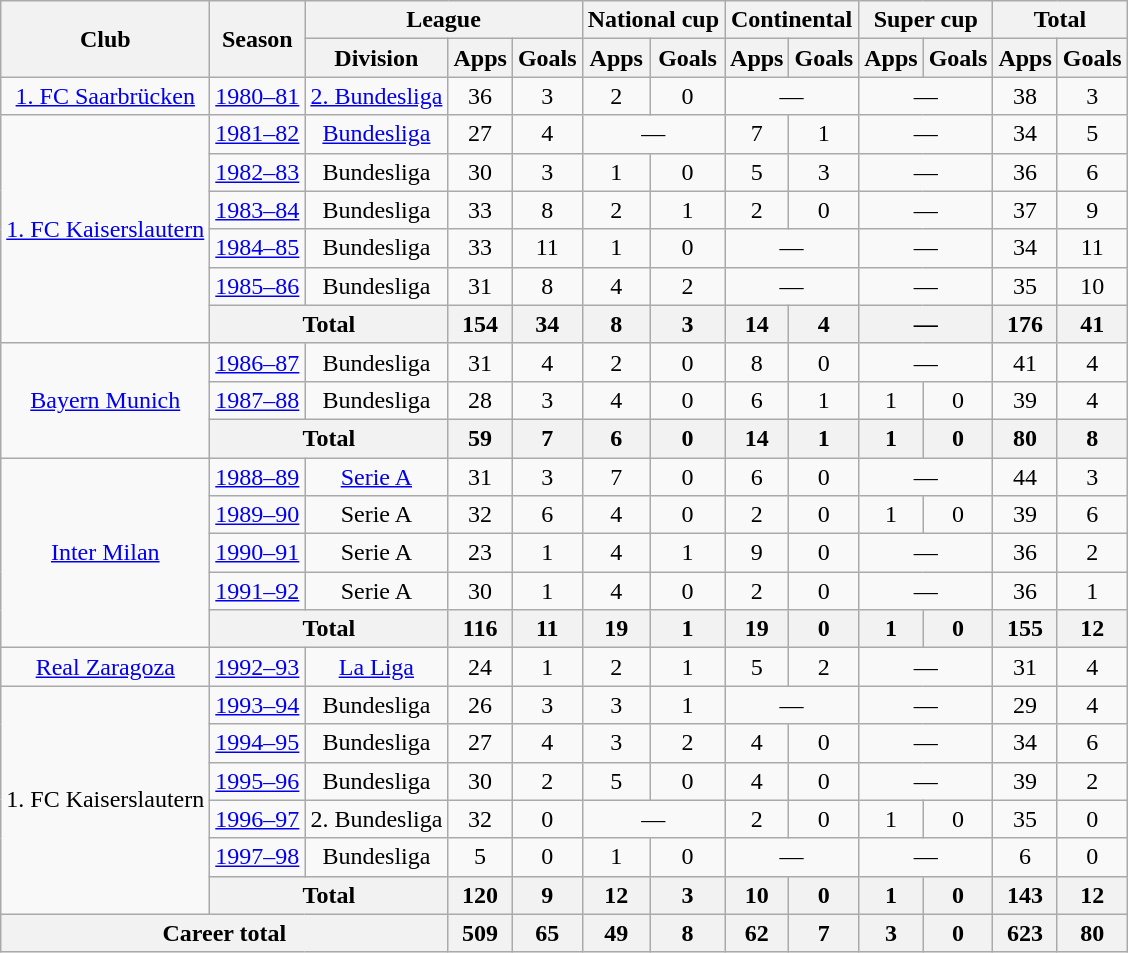<table class="wikitable" style="text-align:center">
<tr>
<th rowspan="2">Club</th>
<th rowspan="2">Season</th>
<th colspan="3">League</th>
<th colspan="2">National cup</th>
<th colspan="2">Continental</th>
<th colspan="2">Super cup</th>
<th colspan="2">Total</th>
</tr>
<tr>
<th>Division</th>
<th>Apps</th>
<th>Goals</th>
<th>Apps</th>
<th>Goals</th>
<th>Apps</th>
<th>Goals</th>
<th>Apps</th>
<th>Goals</th>
<th>Apps</th>
<th>Goals</th>
</tr>
<tr>
<td><a href='#'>1. FC Saarbrücken</a></td>
<td><a href='#'>1980–81</a></td>
<td><a href='#'>2. Bundesliga</a></td>
<td>36</td>
<td>3</td>
<td>2</td>
<td>0</td>
<td colspan="2">—</td>
<td colspan="2">—</td>
<td>38</td>
<td>3</td>
</tr>
<tr>
<td rowspan="6"><a href='#'>1. FC Kaiserslautern</a></td>
<td><a href='#'>1981–82</a></td>
<td><a href='#'>Bundesliga</a></td>
<td>27</td>
<td>4</td>
<td colspan="2">—</td>
<td>7</td>
<td>1</td>
<td colspan="2">—</td>
<td>34</td>
<td>5</td>
</tr>
<tr>
<td><a href='#'>1982–83</a></td>
<td>Bundesliga</td>
<td>30</td>
<td>3</td>
<td>1</td>
<td>0</td>
<td>5</td>
<td>3</td>
<td colspan="2">—</td>
<td>36</td>
<td>6</td>
</tr>
<tr>
<td><a href='#'>1983–84</a></td>
<td>Bundesliga</td>
<td>33</td>
<td>8</td>
<td>2</td>
<td>1</td>
<td>2</td>
<td>0</td>
<td colspan="2">—</td>
<td>37</td>
<td>9</td>
</tr>
<tr>
<td><a href='#'>1984–85</a></td>
<td>Bundesliga</td>
<td>33</td>
<td>11</td>
<td>1</td>
<td>0</td>
<td colspan="2">—</td>
<td colspan="2">—</td>
<td>34</td>
<td>11</td>
</tr>
<tr>
<td><a href='#'>1985–86</a></td>
<td>Bundesliga</td>
<td>31</td>
<td>8</td>
<td>4</td>
<td>2</td>
<td colspan="2">—</td>
<td colspan="2">—</td>
<td>35</td>
<td>10</td>
</tr>
<tr>
<th colspan="2">Total</th>
<th>154</th>
<th>34</th>
<th>8</th>
<th>3</th>
<th>14</th>
<th>4</th>
<th colspan="2">—</th>
<th>176</th>
<th>41</th>
</tr>
<tr>
<td rowspan="3"><a href='#'>Bayern Munich</a></td>
<td><a href='#'>1986–87</a></td>
<td>Bundesliga</td>
<td>31</td>
<td>4</td>
<td>2</td>
<td>0</td>
<td>8</td>
<td>0</td>
<td colspan="2">—</td>
<td>41</td>
<td>4</td>
</tr>
<tr>
<td><a href='#'>1987–88</a></td>
<td>Bundesliga</td>
<td>28</td>
<td>3</td>
<td>4</td>
<td>0</td>
<td>6</td>
<td>1</td>
<td>1</td>
<td>0</td>
<td>39</td>
<td>4</td>
</tr>
<tr>
<th colspan="2">Total</th>
<th>59</th>
<th>7</th>
<th>6</th>
<th>0</th>
<th>14</th>
<th>1</th>
<th>1</th>
<th>0</th>
<th>80</th>
<th>8</th>
</tr>
<tr>
<td rowspan="5"><a href='#'>Inter Milan</a></td>
<td><a href='#'>1988–89</a></td>
<td><a href='#'>Serie A</a></td>
<td>31</td>
<td>3</td>
<td>7</td>
<td>0</td>
<td>6</td>
<td>0</td>
<td colspan="2">—</td>
<td>44</td>
<td>3</td>
</tr>
<tr>
<td><a href='#'>1989–90</a></td>
<td>Serie A</td>
<td>32</td>
<td>6</td>
<td>4</td>
<td>0</td>
<td>2</td>
<td>0</td>
<td>1</td>
<td>0</td>
<td>39</td>
<td>6</td>
</tr>
<tr>
<td><a href='#'>1990–91</a></td>
<td>Serie A</td>
<td>23</td>
<td>1</td>
<td>4</td>
<td>1</td>
<td>9</td>
<td>0</td>
<td colspan="2">—</td>
<td>36</td>
<td>2</td>
</tr>
<tr>
<td><a href='#'>1991–92</a></td>
<td>Serie A</td>
<td>30</td>
<td>1</td>
<td>4</td>
<td>0</td>
<td>2</td>
<td>0</td>
<td colspan="2">—</td>
<td>36</td>
<td>1</td>
</tr>
<tr>
<th colspan="2">Total</th>
<th>116</th>
<th>11</th>
<th>19</th>
<th>1</th>
<th>19</th>
<th>0</th>
<th>1</th>
<th>0</th>
<th>155</th>
<th>12</th>
</tr>
<tr>
<td><a href='#'>Real Zaragoza</a></td>
<td><a href='#'>1992–93</a></td>
<td><a href='#'>La Liga</a></td>
<td>24</td>
<td>1</td>
<td>2</td>
<td>1</td>
<td>5</td>
<td>2</td>
<td colspan="2">—</td>
<td>31</td>
<td>4</td>
</tr>
<tr>
<td rowspan="6">1. FC Kaiserslautern</td>
<td><a href='#'>1993–94</a></td>
<td>Bundesliga</td>
<td>26</td>
<td>3</td>
<td>3</td>
<td>1</td>
<td colspan="2">—</td>
<td colspan="2">—</td>
<td>29</td>
<td>4</td>
</tr>
<tr>
<td><a href='#'>1994–95</a></td>
<td>Bundesliga</td>
<td>27</td>
<td>4</td>
<td>3</td>
<td>2</td>
<td>4</td>
<td>0</td>
<td colspan="2">—</td>
<td>34</td>
<td>6</td>
</tr>
<tr>
<td><a href='#'>1995–96</a></td>
<td>Bundesliga</td>
<td>30</td>
<td>2</td>
<td>5</td>
<td>0</td>
<td>4</td>
<td>0</td>
<td colspan="2">—</td>
<td>39</td>
<td>2</td>
</tr>
<tr>
<td><a href='#'>1996–97</a></td>
<td>2. Bundesliga</td>
<td>32</td>
<td>0</td>
<td colspan="2">—</td>
<td>2</td>
<td>0</td>
<td>1</td>
<td>0</td>
<td>35</td>
<td>0</td>
</tr>
<tr>
<td><a href='#'>1997–98</a></td>
<td>Bundesliga</td>
<td>5</td>
<td>0</td>
<td>1</td>
<td>0</td>
<td colspan="2">—</td>
<td colspan="2">—</td>
<td>6</td>
<td>0</td>
</tr>
<tr>
<th colspan="2">Total</th>
<th>120</th>
<th>9</th>
<th>12</th>
<th>3</th>
<th>10</th>
<th>0</th>
<th>1</th>
<th>0</th>
<th>143</th>
<th>12</th>
</tr>
<tr>
<th colspan="3">Career total</th>
<th>509</th>
<th>65</th>
<th>49</th>
<th>8</th>
<th>62</th>
<th>7</th>
<th>3</th>
<th>0</th>
<th>623</th>
<th>80</th>
</tr>
</table>
